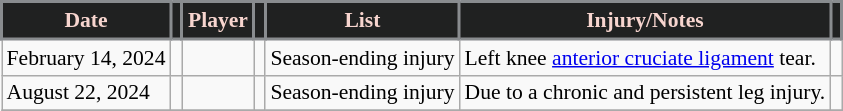<table class="wikitable sortable" style="font-size:90%;">
<tr>
<th style="background:#202121; color:#F7D5CF; border:2px solid #898C8F;" scope="col" data-sort-type="date">Date</th>
<th style="background:#202121; color:#F7D5CF; border:2px solid #898C8F;" scope="col"></th>
<th style="background:#202121; color:#F7D5CF; border:2px solid #898C8F;" scope="col">Player</th>
<th style="background:#202121; color:#F7D5CF; border:2px solid #898C8F;" scope="col"></th>
<th style="background:#202121; color:#F7D5CF; border:2px solid #898C8F;" scope="col">List</th>
<th style="background:#202121; color:#F7D5CF; border:2px solid #898C8F;" scope="col">Injury/Notes</th>
<th style="background:#202121; color:#F7D5CF; border:2px solid #898C8F;" scope="col"></th>
</tr>
<tr>
<td>February 14, 2024</td>
<td></td>
<td></td>
<td></td>
<td>Season-ending injury</td>
<td>Left knee <a href='#'>anterior cruciate ligament</a> tear.</td>
<td></td>
</tr>
<tr>
<td>August 22, 2024</td>
<td></td>
<td></td>
<td></td>
<td>Season-ending injury</td>
<td>Due to a chronic and persistent leg injury.</td>
<td></td>
</tr>
<tr>
</tr>
</table>
